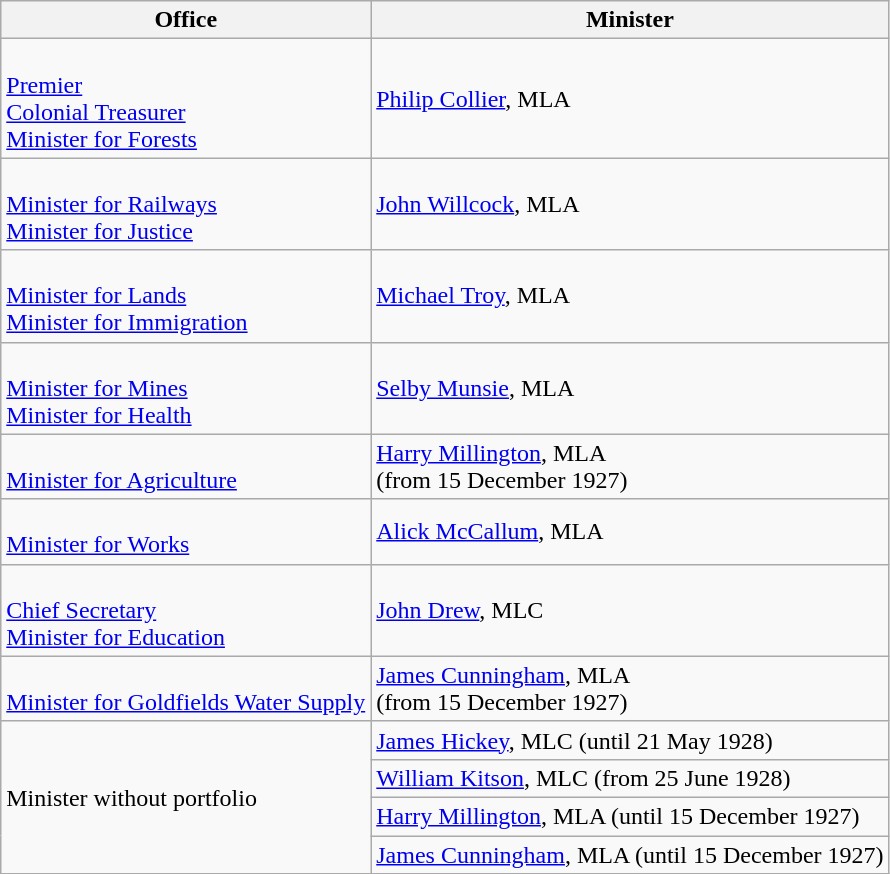<table class="wikitable">
<tr>
<th>Office</th>
<th>Minister</th>
</tr>
<tr>
<td><br><a href='#'>Premier</a><br>
<a href='#'>Colonial Treasurer</a><br>
<a href='#'>Minister for Forests</a><br></td>
<td><a href='#'>Philip Collier</a>, MLA</td>
</tr>
<tr>
<td><br><a href='#'>Minister for Railways</a><br>
<a href='#'>Minister for Justice</a><br></td>
<td><a href='#'>John Willcock</a>, MLA</td>
</tr>
<tr>
<td><br><a href='#'>Minister for Lands</a><br>
<a href='#'>Minister for Immigration</a><br></td>
<td><a href='#'>Michael Troy</a>, MLA</td>
</tr>
<tr>
<td><br><a href='#'>Minister for Mines</a><br>
<a href='#'>Minister for Health</a><br></td>
<td><a href='#'>Selby Munsie</a>, MLA</td>
</tr>
<tr>
<td><br><a href='#'>Minister for Agriculture</a><br></td>
<td><a href='#'>Harry Millington</a>, MLA<br>(from 15 December 1927)</td>
</tr>
<tr>
<td><br><a href='#'>Minister for Works</a><br></td>
<td><a href='#'>Alick McCallum</a>, MLA</td>
</tr>
<tr>
<td><br><a href='#'>Chief Secretary</a><br>
<a href='#'>Minister for Education</a><br></td>
<td><a href='#'>John Drew</a>, MLC</td>
</tr>
<tr>
<td><br><a href='#'>Minister for Goldfields Water Supply</a></td>
<td><a href='#'>James Cunningham</a>, MLA<br>(from 15 December 1927)</td>
</tr>
<tr>
<td rowspan=4>Minister without portfolio</td>
<td><a href='#'>James Hickey</a>, MLC (until 21 May 1928)</td>
</tr>
<tr>
<td><a href='#'>William Kitson</a>, MLC (from 25 June 1928)</td>
</tr>
<tr>
<td><a href='#'>Harry Millington</a>, MLA (until 15 December 1927)</td>
</tr>
<tr>
<td><a href='#'>James Cunningham</a>, MLA (until 15 December 1927)</td>
</tr>
</table>
